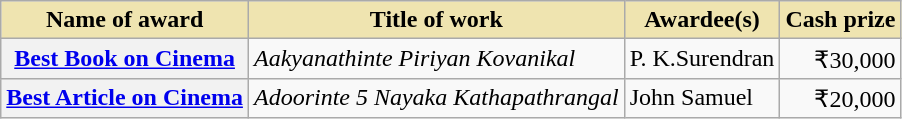<table class="wikitable plainrowheaders">
<tr>
<th style="background-color:#EFE4B0;">Name of award</th>
<th style="background-color:#EFE4B0;">Title of work</th>
<th style="background-color:#EFE4B0;">Awardee(s)</th>
<th style="background-color:#EFE4B0;">Cash prize</th>
</tr>
<tr>
<th scope="row"><a href='#'>Best Book on Cinema</a></th>
<td><em>Aakyanathinte Piriyan Kovanikal</em></td>
<td>P. K.Surendran</td>
<td align="right">₹30,000</td>
</tr>
<tr>
<th scope="row"><a href='#'>Best Article on Cinema</a></th>
<td><em>Adoorinte 5 Nayaka Kathapathrangal</em></td>
<td>John Samuel</td>
<td align="right">₹20,000</td>
</tr>
</table>
